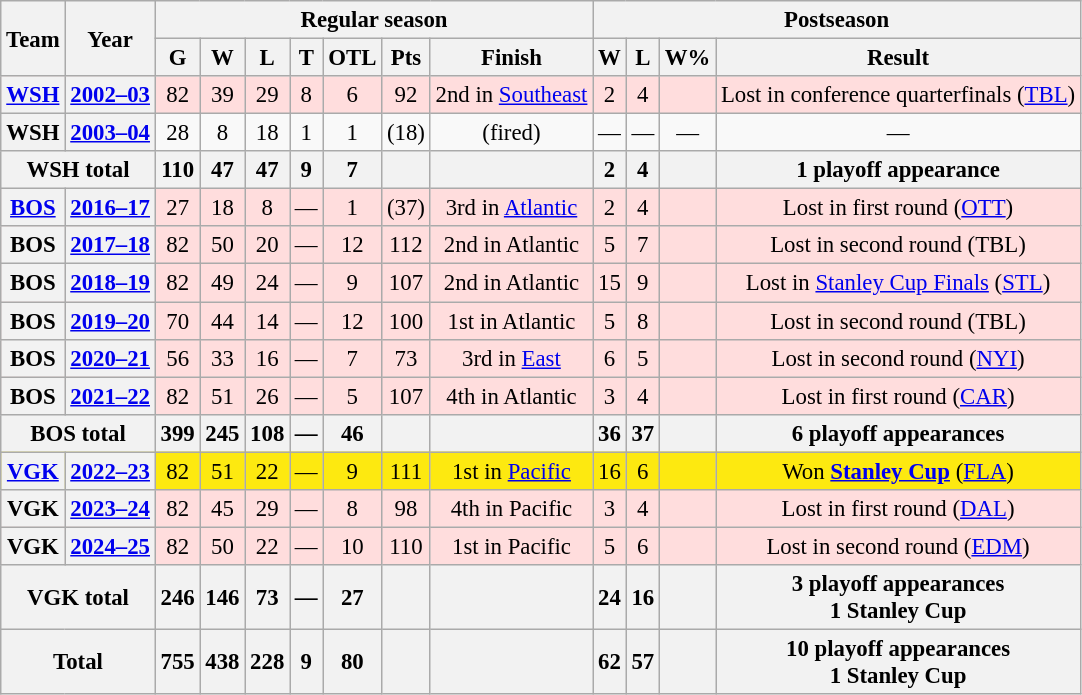<table class="wikitable" style="font-size: 95%; text-align:center;">
<tr>
<th rowspan="2">Team</th>
<th rowspan="2">Year</th>
<th colspan="7">Regular season</th>
<th colspan="4">Postseason</th>
</tr>
<tr>
<th>G</th>
<th>W</th>
<th>L</th>
<th>T</th>
<th>OTL</th>
<th>Pts</th>
<th>Finish</th>
<th>W</th>
<th>L</th>
<th>W%</th>
<th>Result</th>
</tr>
<tr style="background:#fdd;">
<th><a href='#'>WSH</a></th>
<th><a href='#'>2002–03</a></th>
<td>82</td>
<td>39</td>
<td>29</td>
<td>8</td>
<td>6</td>
<td>92</td>
<td>2nd in <a href='#'>Southeast</a></td>
<td>2</td>
<td>4</td>
<td></td>
<td>Lost in conference quarterfinals (<a href='#'>TBL</a>)</td>
</tr>
<tr>
<th>WSH</th>
<th><a href='#'>2003–04</a></th>
<td>28</td>
<td>8</td>
<td>18</td>
<td>1</td>
<td>1</td>
<td>(18)</td>
<td>(fired)</td>
<td>—</td>
<td>—</td>
<td>—</td>
<td>—</td>
</tr>
<tr>
<th colspan="2">WSH total</th>
<th>110</th>
<th>47</th>
<th>47</th>
<th>9</th>
<th>7</th>
<th> </th>
<th> </th>
<th>2</th>
<th>4</th>
<th></th>
<th>1 playoff appearance</th>
</tr>
<tr style="background:#fdd;">
<th><a href='#'>BOS</a></th>
<th><a href='#'>2016–17</a></th>
<td>27</td>
<td>18</td>
<td>8</td>
<td>—</td>
<td>1</td>
<td>(37)</td>
<td>3rd in <a href='#'>Atlantic</a></td>
<td>2</td>
<td>4</td>
<td></td>
<td>Lost in first round (<a href='#'>OTT</a>)</td>
</tr>
<tr style="background:#fdd;">
<th>BOS</th>
<th><a href='#'>2017–18</a></th>
<td>82</td>
<td>50</td>
<td>20</td>
<td>—</td>
<td>12</td>
<td>112</td>
<td>2nd in Atlantic</td>
<td>5</td>
<td>7</td>
<td></td>
<td>Lost in second round (TBL)</td>
</tr>
<tr style="background:#fdd;">
<th>BOS</th>
<th><a href='#'>2018–19</a></th>
<td>82</td>
<td>49</td>
<td>24</td>
<td>—</td>
<td>9</td>
<td>107</td>
<td>2nd in Atlantic</td>
<td>15</td>
<td>9</td>
<td></td>
<td>Lost in <a href='#'>Stanley Cup Finals</a> (<a href='#'>STL</a>)</td>
</tr>
<tr style="background:#fdd;">
<th>BOS</th>
<th><a href='#'>2019–20</a></th>
<td>70</td>
<td>44</td>
<td>14</td>
<td>—</td>
<td>12</td>
<td>100</td>
<td>1st in Atlantic</td>
<td>5</td>
<td>8</td>
<td></td>
<td>Lost in second round (TBL)</td>
</tr>
<tr style="background:#fdd;">
<th>BOS</th>
<th><a href='#'>2020–21</a></th>
<td>56</td>
<td>33</td>
<td>16</td>
<td>—</td>
<td>7</td>
<td>73</td>
<td>3rd in <a href='#'>East</a></td>
<td>6</td>
<td>5</td>
<td></td>
<td>Lost in second round (<a href='#'>NYI</a>)</td>
</tr>
<tr style="background:#fdd;">
<th>BOS</th>
<th><a href='#'>2021–22</a></th>
<td>82</td>
<td>51</td>
<td>26</td>
<td>—</td>
<td>5</td>
<td>107</td>
<td>4th in Atlantic</td>
<td>3</td>
<td>4</td>
<td></td>
<td>Lost in first round (<a href='#'>CAR</a>)</td>
</tr>
<tr>
<th colspan="2">BOS total</th>
<th>399</th>
<th>245</th>
<th>108</th>
<th>—</th>
<th>46</th>
<th> </th>
<th> </th>
<th>36</th>
<th>37</th>
<th></th>
<th>6 playoff appearances</th>
</tr>
<tr style="background:#FDE910;">
<th><a href='#'>VGK</a></th>
<th><a href='#'>2022–23</a></th>
<td>82</td>
<td>51</td>
<td>22</td>
<td>—</td>
<td>9</td>
<td>111</td>
<td>1st in <a href='#'>Pacific</a></td>
<td>16</td>
<td>6</td>
<td></td>
<td>Won <strong><a href='#'>Stanley Cup</a></strong> (<a href='#'>FLA</a>)</td>
</tr>
<tr style="background:#fdd;">
<th>VGK</th>
<th><a href='#'>2023–24</a></th>
<td>82</td>
<td>45</td>
<td>29</td>
<td>—</td>
<td>8</td>
<td>98</td>
<td>4th in Pacific</td>
<td>3</td>
<td>4</td>
<td></td>
<td>Lost in first round (<a href='#'>DAL</a>)</td>
</tr>
<tr style="background:#fdd;">
<th>VGK</th>
<th><a href='#'>2024–25</a></th>
<td>82</td>
<td>50</td>
<td>22</td>
<td>—</td>
<td>10</td>
<td>110</td>
<td>1st in Pacific</td>
<td>5</td>
<td>6</td>
<td></td>
<td>Lost in second round (<a href='#'>EDM</a>)</td>
</tr>
<tr>
<th colspan="2">VGK total</th>
<th>246</th>
<th>146</th>
<th>73</th>
<th>—</th>
<th>27</th>
<th> </th>
<th> </th>
<th>24</th>
<th>16</th>
<th></th>
<th>3 playoff appearances<br>1 Stanley Cup</th>
</tr>
<tr>
<th colspan="2">Total</th>
<th>755</th>
<th>438</th>
<th>228</th>
<th>9</th>
<th>80</th>
<th> </th>
<th> </th>
<th>62</th>
<th>57</th>
<th></th>
<th>10 playoff appearances<br>1 Stanley Cup</th>
</tr>
</table>
